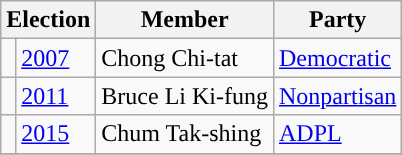<table class="wikitable">
<tr>
<th colspan="2">Election</th>
<th>Member</th>
<th>Party</th>
</tr>
<tr>
<td style="background-color: "></td>
<td><a href='#'>2007</a></td>
<td>Chong Chi-tat</td>
<td><a href='#'>Democratic</a></td>
</tr>
<tr>
<td style="background-color: "></td>
<td><a href='#'>2011</a></td>
<td>Bruce Li Ki-fung</td>
<td><a href='#'>Nonpartisan</a></td>
</tr>
<tr>
<td style="background-color: "></td>
<td><a href='#'>2015</a></td>
<td>Chum Tak-shing</td>
<td><a href='#'>ADPL</a></td>
</tr>
<tr>
</tr>
</table>
